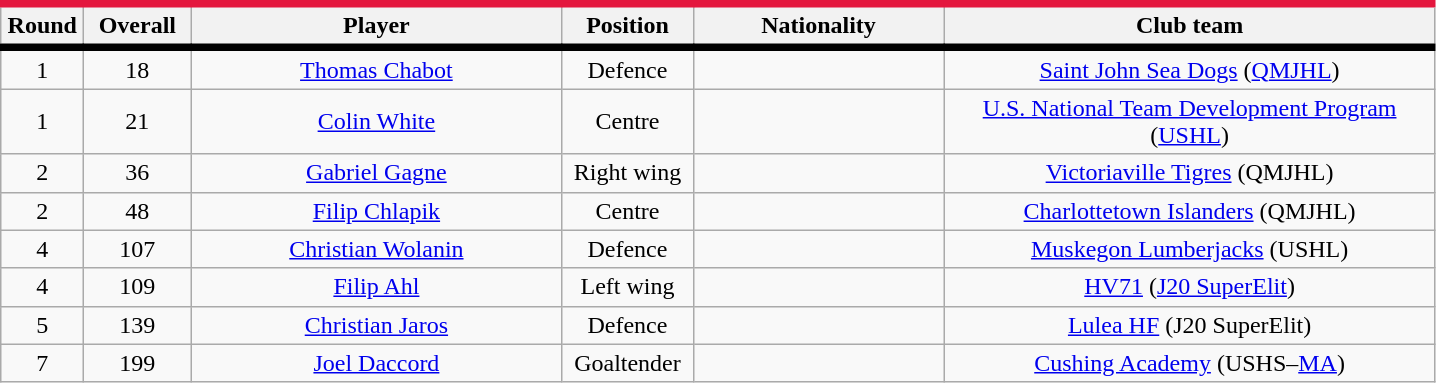<table class="wikitable sortable" style="text-align:center">
<tr style= "background:#FFFFFF; border-top:#E4173E 5px solid; border-bottom:#000000 5px solid;">
<th style="width:3em">Round</th>
<th style="width:4em">Overall</th>
<th style="width:15em">Player</th>
<th style="width:5em">Position</th>
<th style="width:10em">Nationality</th>
<th style="width:20em">Club team</th>
</tr>
<tr>
<td>1</td>
<td>18</td>
<td><a href='#'>Thomas Chabot</a></td>
<td>Defence</td>
<td></td>
<td><a href='#'>Saint John Sea Dogs</a> (<a href='#'>QMJHL</a>)</td>
</tr>
<tr>
<td>1</td>
<td>21</td>
<td><a href='#'>Colin White</a></td>
<td>Centre</td>
<td></td>
<td><a href='#'>U.S. National Team Development Program</a> (<a href='#'>USHL</a>)</td>
</tr>
<tr>
<td>2</td>
<td>36</td>
<td><a href='#'>Gabriel Gagne</a></td>
<td>Right wing</td>
<td></td>
<td><a href='#'>Victoriaville Tigres</a> (QMJHL)</td>
</tr>
<tr>
<td>2</td>
<td>48</td>
<td><a href='#'>Filip Chlapik</a></td>
<td>Centre</td>
<td></td>
<td><a href='#'>Charlottetown Islanders</a> (QMJHL)</td>
</tr>
<tr>
<td>4</td>
<td>107</td>
<td><a href='#'>Christian Wolanin</a></td>
<td>Defence</td>
<td></td>
<td><a href='#'>Muskegon Lumberjacks</a> (USHL)</td>
</tr>
<tr>
<td>4</td>
<td>109</td>
<td><a href='#'>Filip Ahl</a></td>
<td>Left wing</td>
<td></td>
<td><a href='#'>HV71</a> (<a href='#'>J20 SuperElit</a>)</td>
</tr>
<tr>
<td>5</td>
<td>139</td>
<td><a href='#'>Christian Jaros</a></td>
<td>Defence</td>
<td></td>
<td><a href='#'>Lulea HF</a> (J20 SuperElit)</td>
</tr>
<tr>
<td>7</td>
<td>199</td>
<td><a href='#'>Joel Daccord</a></td>
<td>Goaltender</td>
<td></td>
<td><a href='#'>Cushing Academy</a> (USHS–<a href='#'>MA</a>)</td>
</tr>
</table>
